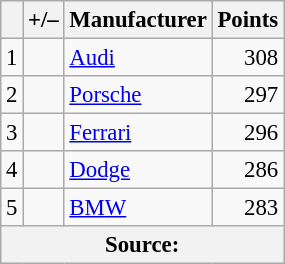<table class="wikitable" style="font-size: 95%;">
<tr>
<th scope="col"></th>
<th scope="col">+/–</th>
<th scope="col">Manufacturer</th>
<th scope="col">Points</th>
</tr>
<tr>
<td align=center>1</td>
<td align="left"></td>
<td> <a href='#'>Audi</a></td>
<td align=right>308</td>
</tr>
<tr>
<td align=center>2</td>
<td align="left"></td>
<td> <a href='#'>Porsche</a></td>
<td align=right>297</td>
</tr>
<tr>
<td align=center>3</td>
<td align="left"></td>
<td> <a href='#'>Ferrari</a></td>
<td align=right>296</td>
</tr>
<tr>
<td align=center>4</td>
<td align="left"></td>
<td> <a href='#'>Dodge</a></td>
<td align=right>286</td>
</tr>
<tr>
<td align=center>5</td>
<td align="left"></td>
<td> <a href='#'>BMW</a></td>
<td align=right>283</td>
</tr>
<tr>
<th colspan=5>Source:</th>
</tr>
</table>
